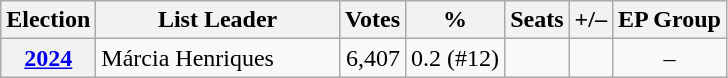<table class="wikitable" style="text-align:right;">
<tr>
<th>Election</th>
<th width="155px">List Leader</th>
<th>Votes</th>
<th>%</th>
<th>Seats</th>
<th>+/–</th>
<th>EP Group</th>
</tr>
<tr>
<th><a href='#'>2024</a></th>
<td align=left>Márcia Henriques</td>
<td>6,407</td>
<td>0.2 (#12)</td>
<td></td>
<td></td>
<td align=center>–</td>
</tr>
</table>
